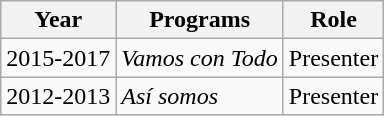<table class="wikitable">
<tr>
<th>Year</th>
<th>Programs</th>
<th>Role</th>
</tr>
<tr>
<td>2015-2017</td>
<td><em>Vamos con Todo</em></td>
<td>Presenter</td>
</tr>
<tr>
<td>2012-2013</td>
<td><em>Así somos</em></td>
<td>Presenter</td>
</tr>
</table>
